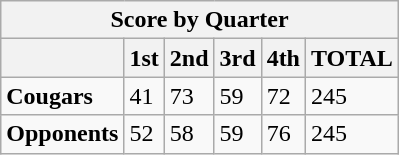<table class="wikitable collapsible collapsed">
<tr>
<th colspan="6">Score by Quarter</th>
</tr>
<tr>
<th> </th>
<th>1st</th>
<th>2nd</th>
<th>3rd</th>
<th>4th</th>
<th>TOTAL</th>
</tr>
<tr>
<td><strong>Cougars</strong></td>
<td>41</td>
<td>73</td>
<td>59</td>
<td>72</td>
<td>245</td>
</tr>
<tr>
<td><strong>Opponents</strong></td>
<td>52</td>
<td>58</td>
<td>59</td>
<td>76</td>
<td>245</td>
</tr>
</table>
